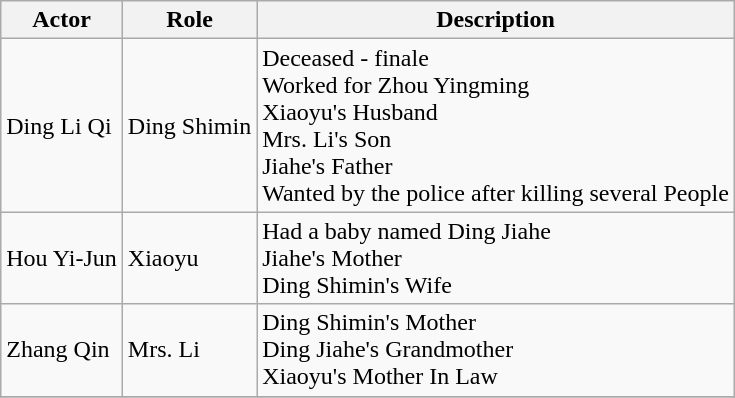<table class="wikitable">
<tr>
<th>Actor</th>
<th>Role</th>
<th>Description</th>
</tr>
<tr>
<td>Ding Li Qi</td>
<td>Ding Shimin</td>
<td>Deceased - finale <br> Worked for Zhou Yingming <br> Xiaoyu's Husband <br> Mrs. Li's Son <br> Jiahe's Father <br> Wanted by the police after killing several People</td>
</tr>
<tr>
<td>Hou Yi-Jun</td>
<td>Xiaoyu</td>
<td>Had a baby named Ding Jiahe <br> Jiahe's Mother <br> Ding Shimin's Wife</td>
</tr>
<tr>
<td>Zhang Qin</td>
<td>Mrs. Li</td>
<td>Ding Shimin's Mother <br> Ding Jiahe's Grandmother <br> Xiaoyu's Mother In Law</td>
</tr>
<tr>
</tr>
</table>
